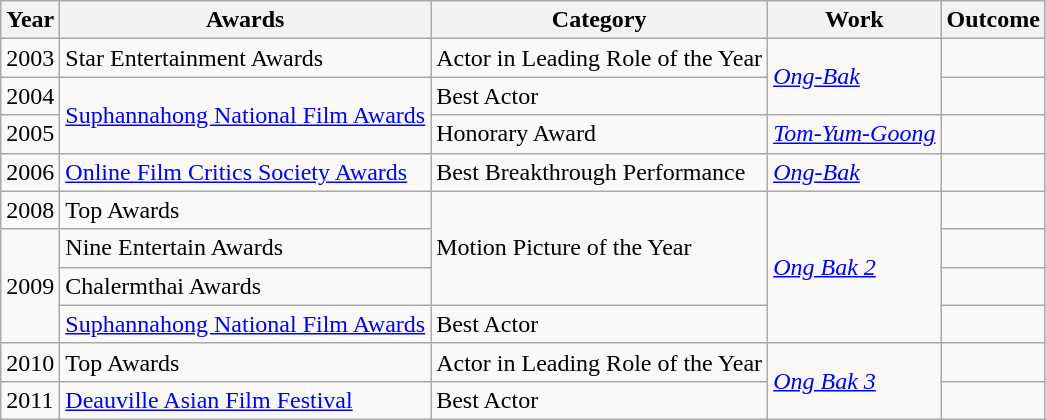<table class="wikitable sortable">
<tr>
<th>Year</th>
<th>Awards</th>
<th>Category</th>
<th>Work</th>
<th>Outcome</th>
</tr>
<tr>
<td>2003</td>
<td rowspan="1">Star Entertainment Awards</td>
<td>Actor in Leading Role of the Year</td>
<td rowspan="2"><em><a href='#'>Ong-Bak</a></em></td>
<td></td>
</tr>
<tr>
<td>2004</td>
<td rowspan="2"><a href='#'>Suphannahong National Film Awards</a></td>
<td>Best Actor</td>
<td></td>
</tr>
<tr>
<td>2005</td>
<td>Honorary Award</td>
<td><em><a href='#'>Tom-Yum-Goong</a></em></td>
<td></td>
</tr>
<tr>
<td>2006</td>
<td rowspan="1"><a href='#'>Online Film Critics Society Awards</a></td>
<td>Best Breakthrough Performance</td>
<td><em><a href='#'>Ong-Bak</a></em></td>
<td></td>
</tr>
<tr>
<td rowspan="1">2008</td>
<td rowspan="1">Top Awards</td>
<td rowspan="3">Motion Picture of the Year</td>
<td rowspan="4"><em><a href='#'>Ong Bak 2</a></em></td>
<td></td>
</tr>
<tr>
<td rowspan="3">2009</td>
<td rowspan="1">Nine Entertain Awards</td>
<td></td>
</tr>
<tr>
<td rowspan="1">Chalermthai Awards</td>
<td></td>
</tr>
<tr>
<td rowspan="1"><a href='#'>Suphannahong National Film Awards</a></td>
<td>Best Actor</td>
<td></td>
</tr>
<tr>
<td>2010</td>
<td rowspan="1">Top Awards</td>
<td>Actor in Leading Role of the Year</td>
<td rowspan="2"><em><a href='#'>Ong Bak 3</a></em></td>
<td></td>
</tr>
<tr>
<td>2011</td>
<td rowspan="1"><a href='#'>Deauville Asian Film Festival</a></td>
<td>Best Actor</td>
<td></td>
</tr>
</table>
